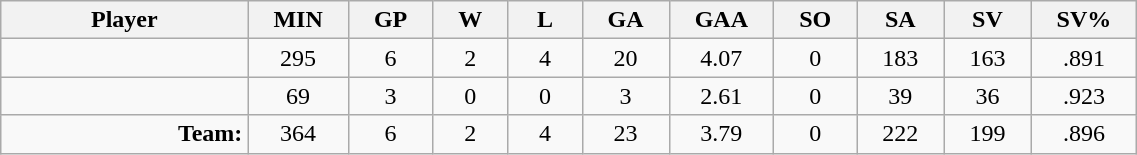<table class="wikitable sortable" width="60%">
<tr>
<th width="10%">Player</th>
<th width="3%" title="Minutes played">MIN</th>
<th width="3%" title="Games played in">GP</th>
<th width="3%" title="Wins">W</th>
<th width="3%" title="Losses">L</th>
<th width="3%" title="Goals against">GA</th>
<th width="3%" title="Goals against average">GAA</th>
<th width="3%" title="Shut-outs">SO</th>
<th width="3%" title="Shots against">SA</th>
<th width="3%" title="Shots saved">SV</th>
<th width="3%" title="Save percentage">SV%</th>
</tr>
<tr align="center">
<td align="right"></td>
<td>295</td>
<td>6</td>
<td>2</td>
<td>4</td>
<td>20</td>
<td>4.07</td>
<td>0</td>
<td>183</td>
<td>163</td>
<td>.891</td>
</tr>
<tr align="center">
<td align="right"></td>
<td>69</td>
<td>3</td>
<td>0</td>
<td>0</td>
<td>3</td>
<td>2.61</td>
<td>0</td>
<td>39</td>
<td>36</td>
<td>.923</td>
</tr>
<tr align="center">
<td align="right"><strong>Team:</strong></td>
<td>364</td>
<td>6</td>
<td>2</td>
<td>4</td>
<td>23</td>
<td>3.79</td>
<td>0</td>
<td>222</td>
<td>199</td>
<td>.896</td>
</tr>
</table>
